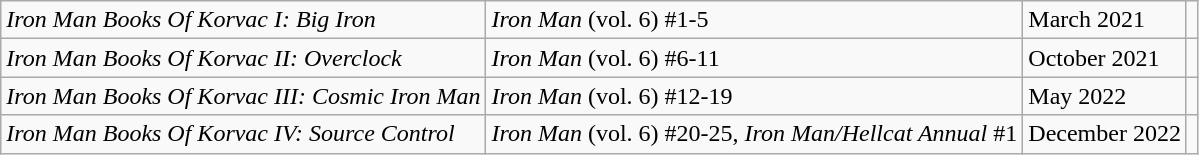<table class="wikitable sortable">
<tr>
<td><em>Iron Man Books Of Korvac I: Big Iron</em></td>
<td><em>Iron Man</em> (vol. 6) #1-5</td>
<td>March 2021</td>
<td></td>
</tr>
<tr>
<td><em>Iron Man Books Of Korvac II: Overclock</em></td>
<td><em>Iron Man</em> (vol. 6) #6-11</td>
<td>October 2021</td>
<td></td>
</tr>
<tr>
<td><em>Iron Man Books Of Korvac III: Cosmic Iron Man</em></td>
<td><em>Iron Man</em> (vol. 6) #12-19</td>
<td>May 2022</td>
<td></td>
</tr>
<tr>
<td><em>Iron Man Books Of Korvac IV: Source Control</em></td>
<td><em>Iron Man</em> (vol. 6) #20-25, <em>Iron Man/Hellcat Annual</em> #1</td>
<td>December 2022</td>
<td></td>
</tr>
</table>
